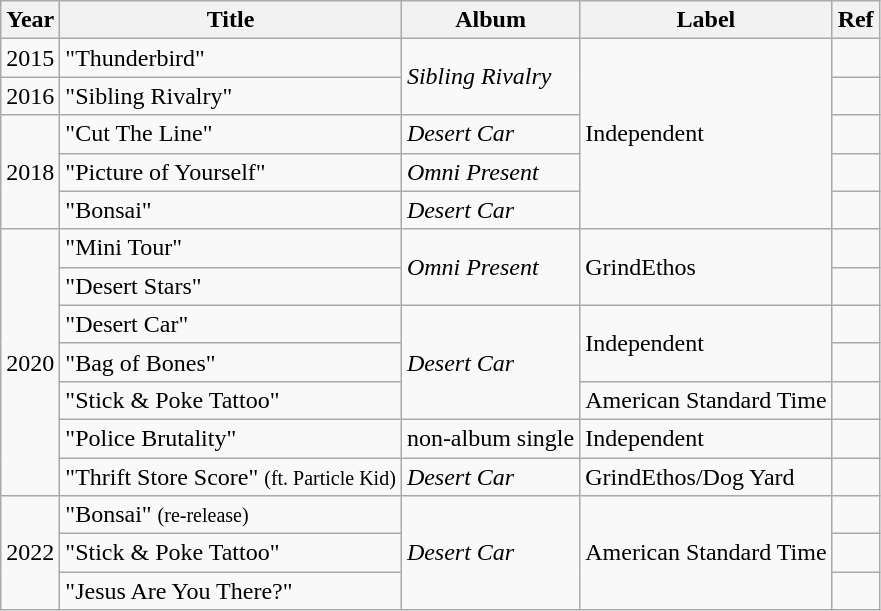<table class="wikitable">
<tr>
<th>Year</th>
<th>Title</th>
<th>Album</th>
<th>Label</th>
<th>Ref</th>
</tr>
<tr>
<td>2015</td>
<td>"Thunderbird"</td>
<td rowspan="2"><em>Sibling Rivalry</em></td>
<td rowspan="5">Independent</td>
<td></td>
</tr>
<tr>
<td>2016</td>
<td>"Sibling Rivalry"</td>
<td></td>
</tr>
<tr>
<td rowspan="3">2018</td>
<td>"Cut The Line"</td>
<td><em>Desert Car</em></td>
<td></td>
</tr>
<tr>
<td>"Picture of Yourself"</td>
<td><em>Omni Present</em></td>
<td></td>
</tr>
<tr>
<td>"Bonsai"</td>
<td><em>Desert Car</em></td>
<td></td>
</tr>
<tr>
<td rowspan="7">2020</td>
<td>"Mini Tour"</td>
<td rowspan="2"><em>Omni Present</em></td>
<td rowspan="2">GrindEthos</td>
<td></td>
</tr>
<tr>
<td>"Desert Stars"</td>
<td></td>
</tr>
<tr>
<td>"Desert Car"</td>
<td rowspan="3"><em>Desert Car</em></td>
<td rowspan="2">Independent</td>
<td></td>
</tr>
<tr>
<td>"Bag of Bones"</td>
<td></td>
</tr>
<tr>
<td>"Stick & Poke Tattoo"</td>
<td>American Standard Time</td>
<td></td>
</tr>
<tr>
<td>"Police Brutality"</td>
<td>non-album single</td>
<td>Independent</td>
<td></td>
</tr>
<tr>
<td>"Thrift Store Score" <small>(ft. Particle Kid)</small></td>
<td><em>Desert Car</em></td>
<td>GrindEthos/Dog Yard</td>
<td></td>
</tr>
<tr>
<td rowspan="3">2022</td>
<td>"Bonsai" <small>(re-release)</small></td>
<td rowspan="3"><em>Desert Car</em></td>
<td rowspan="3">American Standard Time</td>
<td></td>
</tr>
<tr>
<td>"Stick & Poke Tattoo"</td>
<td></td>
</tr>
<tr>
<td>"Jesus Are You There?"</td>
<td></td>
</tr>
</table>
